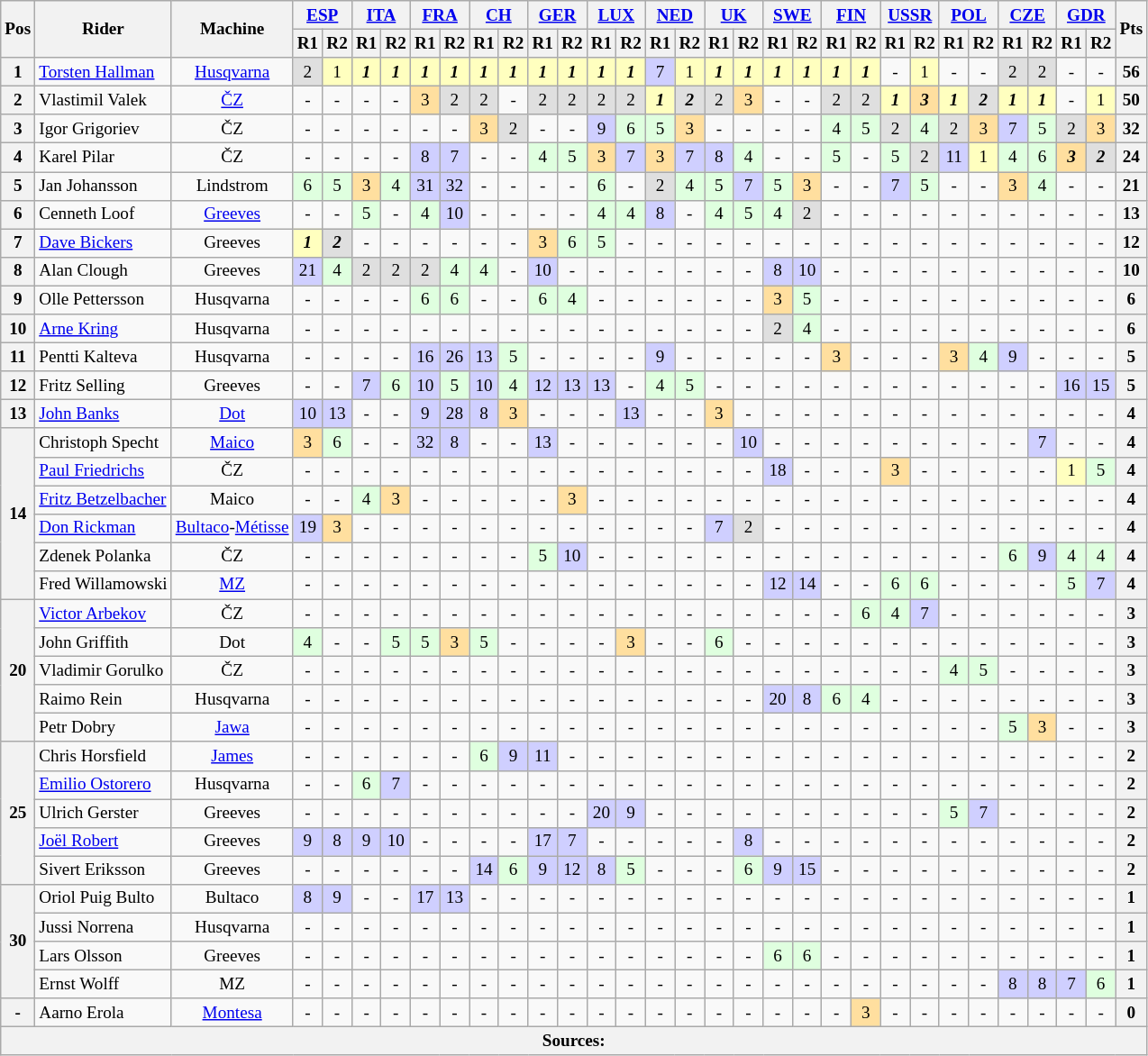<table class="wikitable" style="text-align:center; font-size:80%">
<tr>
<th valign="middle" rowspan=2>Pos</th>
<th valign="middle" rowspan=2>Rider</th>
<th valign="middle" rowspan=2>Machine</th>
<th colspan=2><a href='#'>ESP</a><br></th>
<th colspan=2><a href='#'>ITA</a><br></th>
<th colspan=2><a href='#'>FRA</a><br></th>
<th colspan=2><a href='#'>CH</a><br></th>
<th colspan=2><a href='#'>GER</a><br></th>
<th colspan=2><a href='#'>LUX</a><br></th>
<th colspan=2><a href='#'>NED</a><br></th>
<th colspan=2><a href='#'>UK</a><br></th>
<th colspan=2><a href='#'>SWE</a><br></th>
<th colspan=2><a href='#'>FIN</a><br></th>
<th colspan=2><a href='#'>USSR</a><br></th>
<th colspan=2><a href='#'>POL</a><br></th>
<th colspan=2><a href='#'>CZE</a><br></th>
<th colspan=2><a href='#'>GDR</a><br></th>
<th rowspan=2>Pts</th>
</tr>
<tr>
<th>R1</th>
<th>R2</th>
<th>R1</th>
<th>R2</th>
<th>R1</th>
<th>R2</th>
<th>R1</th>
<th>R2</th>
<th>R1</th>
<th>R2</th>
<th>R1</th>
<th>R2</th>
<th>R1</th>
<th>R2</th>
<th>R1</th>
<th>R2</th>
<th>R1</th>
<th>R2</th>
<th>R1</th>
<th>R2</th>
<th>R1</th>
<th>R2</th>
<th>R1</th>
<th>R2</th>
<th>R1</th>
<th>R2</th>
<th>R1</th>
<th>R2</th>
</tr>
<tr>
<th>1</th>
<td align=left> <a href='#'>Torsten Hallman</a></td>
<td><a href='#'>Husqvarna</a></td>
<td style="background:#dfdfdf;">2</td>
<td style="background:#ffffbf;">1</td>
<td style="background:#ffffbf;"><strong><em>1</em></strong></td>
<td style="background:#ffffbf;"><strong><em>1</em></strong></td>
<td style="background:#ffffbf;"><strong><em>1</em></strong></td>
<td style="background:#ffffbf;"><strong><em>1</em></strong></td>
<td style="background:#ffffbf;"><strong><em>1</em></strong></td>
<td style="background:#ffffbf;"><strong><em>1</em></strong></td>
<td style="background:#ffffbf;"><strong><em>1</em></strong></td>
<td style="background:#ffffbf;"><strong><em>1</em></strong></td>
<td style="background:#ffffbf;"><strong><em>1</em></strong></td>
<td style="background:#ffffbf;"><strong><em>1</em></strong></td>
<td style="background:#cfcfff;">7</td>
<td style="background:#ffffbf;">1</td>
<td style="background:#ffffbf;"><strong><em>1</em></strong></td>
<td style="background:#ffffbf;"><strong><em>1</em></strong></td>
<td style="background:#ffffbf;"><strong><em>1</em></strong></td>
<td style="background:#ffffbf;"><strong><em>1</em></strong></td>
<td style="background:#ffffbf;"><strong><em>1</em></strong></td>
<td style="background:#ffffbf;"><strong><em>1</em></strong></td>
<td>-</td>
<td style="background:#ffffbf;">1</td>
<td>-</td>
<td>-</td>
<td style="background:#dfdfdf;">2</td>
<td style="background:#dfdfdf;">2</td>
<td>-</td>
<td>-</td>
<th>56</th>
</tr>
<tr>
<th>2</th>
<td align=left> Vlastimil Valek</td>
<td><a href='#'>ČZ</a></td>
<td>-</td>
<td>-</td>
<td>-</td>
<td>-</td>
<td style="background:#ffdf9f;">3</td>
<td style="background:#dfdfdf;">2</td>
<td style="background:#dfdfdf;">2</td>
<td>-</td>
<td style="background:#dfdfdf;">2</td>
<td style="background:#dfdfdf;">2</td>
<td style="background:#dfdfdf;">2</td>
<td style="background:#dfdfdf;">2</td>
<td style="background:#ffffbf;"><strong><em>1</em></strong></td>
<td style="background:#dfdfdf;"><strong><em>2</em></strong></td>
<td style="background:#dfdfdf;">2</td>
<td style="background:#ffdf9f;">3</td>
<td>-</td>
<td>-</td>
<td style="background:#dfdfdf;">2</td>
<td style="background:#dfdfdf;">2</td>
<td style="background:#ffffbf;"><strong><em>1</em></strong></td>
<td style="background:#ffdf9f;"><strong><em>3</em></strong></td>
<td style="background:#ffffbf;"><strong><em>1</em></strong></td>
<td style="background:#dfdfdf;"><strong><em>2</em></strong></td>
<td style="background:#ffffbf;"><strong><em>1</em></strong></td>
<td style="background:#ffffbf;"><strong><em>1</em></strong></td>
<td>-</td>
<td style="background:#ffffbf;">1</td>
<th>50</th>
</tr>
<tr>
<th>3</th>
<td align=left> Igor Grigoriev</td>
<td>ČZ</td>
<td>-</td>
<td>-</td>
<td>-</td>
<td>-</td>
<td>-</td>
<td>-</td>
<td style="background:#ffdf9f;">3</td>
<td style="background:#dfdfdf;">2</td>
<td>-</td>
<td>-</td>
<td style="background:#cfcfff;">9</td>
<td style="background:#dfffdf;">6</td>
<td style="background:#dfffdf;">5</td>
<td style="background:#ffdf9f;">3</td>
<td>-</td>
<td>-</td>
<td>-</td>
<td>-</td>
<td style="background:#dfffdf;">4</td>
<td style="background:#dfffdf;">5</td>
<td style="background:#dfdfdf;">2</td>
<td style="background:#dfffdf;">4</td>
<td style="background:#dfdfdf;">2</td>
<td style="background:#ffdf9f;">3</td>
<td style="background:#cfcfff;">7</td>
<td style="background:#dfffdf;">5</td>
<td style="background:#dfdfdf;">2</td>
<td style="background:#ffdf9f;">3</td>
<th>32</th>
</tr>
<tr>
<th>4</th>
<td align=left> Karel Pilar</td>
<td>ČZ</td>
<td>-</td>
<td>-</td>
<td>-</td>
<td>-</td>
<td style="background:#cfcfff;">8</td>
<td style="background:#cfcfff;">7</td>
<td>-</td>
<td>-</td>
<td style="background:#dfffdf;">4</td>
<td style="background:#dfffdf;">5</td>
<td style="background:#ffdf9f;">3</td>
<td style="background:#cfcfff;">7</td>
<td style="background:#ffdf9f;">3</td>
<td style="background:#cfcfff;">7</td>
<td style="background:#cfcfff;">8</td>
<td style="background:#dfffdf;">4</td>
<td>-</td>
<td>-</td>
<td style="background:#dfffdf;">5</td>
<td>-</td>
<td style="background:#dfffdf;">5</td>
<td style="background:#dfdfdf;">2</td>
<td style="background:#cfcfff;">11</td>
<td style="background:#ffffbf;">1</td>
<td style="background:#dfffdf;">4</td>
<td style="background:#dfffdf;">6</td>
<td style="background:#ffdf9f;"><strong><em>3</em></strong></td>
<td style="background:#dfdfdf;"><strong><em>2</em></strong></td>
<th>24</th>
</tr>
<tr>
<th>5</th>
<td align=left> Jan Johansson</td>
<td>Lindstrom</td>
<td style="background:#dfffdf;">6</td>
<td style="background:#dfffdf;">5</td>
<td style="background:#ffdf9f;">3</td>
<td style="background:#dfffdf;">4</td>
<td style="background:#cfcfff;">31</td>
<td style="background:#cfcfff;">32</td>
<td>-</td>
<td>-</td>
<td>-</td>
<td>-</td>
<td style="background:#dfffdf;">6</td>
<td>-</td>
<td style="background:#dfdfdf;">2</td>
<td style="background:#dfffdf;">4</td>
<td style="background:#dfffdf;">5</td>
<td style="background:#cfcfff;">7</td>
<td style="background:#dfffdf;">5</td>
<td style="background:#ffdf9f;">3</td>
<td>-</td>
<td>-</td>
<td style="background:#cfcfff;">7</td>
<td style="background:#dfffdf;">5</td>
<td>-</td>
<td>-</td>
<td style="background:#ffdf9f;">3</td>
<td style="background:#dfffdf;">4</td>
<td>-</td>
<td>-</td>
<th>21</th>
</tr>
<tr>
<th>6</th>
<td align=left> Cenneth Loof</td>
<td><a href='#'>Greeves</a></td>
<td>-</td>
<td>-</td>
<td style="background:#dfffdf;">5</td>
<td>-</td>
<td style="background:#dfffdf;">4</td>
<td style="background:#cfcfff;">10</td>
<td>-</td>
<td>-</td>
<td>-</td>
<td>-</td>
<td style="background:#dfffdf;">4</td>
<td style="background:#dfffdf;">4</td>
<td style="background:#cfcfff;">8</td>
<td>-</td>
<td style="background:#dfffdf;">4</td>
<td style="background:#dfffdf;">5</td>
<td style="background:#dfffdf;">4</td>
<td style="background:#dfdfdf;">2</td>
<td>-</td>
<td>-</td>
<td>-</td>
<td>-</td>
<td>-</td>
<td>-</td>
<td>-</td>
<td>-</td>
<td>-</td>
<td>-</td>
<th>13</th>
</tr>
<tr>
<th>7</th>
<td align=left> <a href='#'>Dave Bickers</a></td>
<td>Greeves</td>
<td style="background:#ffffbf;"><strong><em>1</em></strong></td>
<td style="background:#dfdfdf;"><strong><em>2</em></strong></td>
<td>-</td>
<td>-</td>
<td>-</td>
<td>-</td>
<td>-</td>
<td>-</td>
<td style="background:#ffdf9f;">3</td>
<td style="background:#dfffdf;">6</td>
<td style="background:#dfffdf;">5</td>
<td>-</td>
<td>-</td>
<td>-</td>
<td>-</td>
<td>-</td>
<td>-</td>
<td>-</td>
<td>-</td>
<td>-</td>
<td>-</td>
<td>-</td>
<td>-</td>
<td>-</td>
<td>-</td>
<td>-</td>
<td>-</td>
<td>-</td>
<th>12</th>
</tr>
<tr>
<th>8</th>
<td align=left> Alan Clough</td>
<td>Greeves</td>
<td style="background:#cfcfff;">21</td>
<td style="background:#dfffdf;">4</td>
<td style="background:#dfdfdf;">2</td>
<td style="background:#dfdfdf;">2</td>
<td style="background:#dfdfdf;">2</td>
<td style="background:#dfffdf;">4</td>
<td style="background:#dfffdf;">4</td>
<td>-</td>
<td style="background:#cfcfff;">10</td>
<td>-</td>
<td>-</td>
<td>-</td>
<td>-</td>
<td>-</td>
<td>-</td>
<td>-</td>
<td style="background:#cfcfff;">8</td>
<td style="background:#cfcfff;">10</td>
<td>-</td>
<td>-</td>
<td>-</td>
<td>-</td>
<td>-</td>
<td>-</td>
<td>-</td>
<td>-</td>
<td>-</td>
<td>-</td>
<th>10</th>
</tr>
<tr>
<th>9</th>
<td align=left> Olle Pettersson</td>
<td>Husqvarna</td>
<td>-</td>
<td>-</td>
<td>-</td>
<td>-</td>
<td style="background:#dfffdf;">6</td>
<td style="background:#dfffdf;">6</td>
<td>-</td>
<td>-</td>
<td style="background:#dfffdf;">6</td>
<td style="background:#dfffdf;">4</td>
<td>-</td>
<td>-</td>
<td>-</td>
<td>-</td>
<td>-</td>
<td>-</td>
<td style="background:#ffdf9f;">3</td>
<td style="background:#dfffdf;">5</td>
<td>-</td>
<td>-</td>
<td>-</td>
<td>-</td>
<td>-</td>
<td>-</td>
<td>-</td>
<td>-</td>
<td>-</td>
<td>-</td>
<th>6</th>
</tr>
<tr>
<th>10</th>
<td align=left> <a href='#'>Arne Kring</a></td>
<td>Husqvarna</td>
<td>-</td>
<td>-</td>
<td>-</td>
<td>-</td>
<td>-</td>
<td>-</td>
<td>-</td>
<td>-</td>
<td>-</td>
<td>-</td>
<td>-</td>
<td>-</td>
<td>-</td>
<td>-</td>
<td>-</td>
<td>-</td>
<td style="background:#dfdfdf;">2</td>
<td style="background:#dfffdf;">4</td>
<td>-</td>
<td>-</td>
<td>-</td>
<td>-</td>
<td>-</td>
<td>-</td>
<td>-</td>
<td>-</td>
<td>-</td>
<td>-</td>
<th>6</th>
</tr>
<tr>
<th>11</th>
<td align=left> Pentti Kalteva</td>
<td>Husqvarna</td>
<td>-</td>
<td>-</td>
<td>-</td>
<td>-</td>
<td style="background:#cfcfff;">16</td>
<td style="background:#cfcfff;">26</td>
<td style="background:#cfcfff;">13</td>
<td style="background:#dfffdf;">5</td>
<td>-</td>
<td>-</td>
<td>-</td>
<td>-</td>
<td style="background:#cfcfff;">9</td>
<td>-</td>
<td>-</td>
<td>-</td>
<td>-</td>
<td>-</td>
<td style="background:#ffdf9f;">3</td>
<td>-</td>
<td>-</td>
<td>-</td>
<td style="background:#ffdf9f;">3</td>
<td style="background:#dfffdf;">4</td>
<td style="background:#cfcfff;">9</td>
<td>-</td>
<td>-</td>
<td>-</td>
<th>5</th>
</tr>
<tr>
<th>12</th>
<td align=left> Fritz Selling</td>
<td>Greeves</td>
<td>-</td>
<td>-</td>
<td style="background:#cfcfff;">7</td>
<td style="background:#dfffdf;">6</td>
<td style="background:#cfcfff;">10</td>
<td style="background:#dfffdf;">5</td>
<td style="background:#cfcfff;">10</td>
<td style="background:#dfffdf;">4</td>
<td style="background:#cfcfff;">12</td>
<td style="background:#cfcfff;">13</td>
<td style="background:#cfcfff;">13</td>
<td>-</td>
<td style="background:#dfffdf;">4</td>
<td style="background:#dfffdf;">5</td>
<td>-</td>
<td>-</td>
<td>-</td>
<td>-</td>
<td>-</td>
<td>-</td>
<td>-</td>
<td>-</td>
<td>-</td>
<td>-</td>
<td>-</td>
<td>-</td>
<td style="background:#cfcfff;">16</td>
<td style="background:#cfcfff;">15</td>
<th>5</th>
</tr>
<tr>
<th>13</th>
<td align=left> <a href='#'>John Banks</a></td>
<td><a href='#'>Dot</a></td>
<td style="background:#cfcfff;">10</td>
<td style="background:#cfcfff;">13</td>
<td>-</td>
<td>-</td>
<td style="background:#cfcfff;">9</td>
<td style="background:#cfcfff;">28</td>
<td style="background:#cfcfff;">8</td>
<td style="background:#ffdf9f;">3</td>
<td>-</td>
<td>-</td>
<td>-</td>
<td style="background:#cfcfff;">13</td>
<td>-</td>
<td>-</td>
<td style="background:#ffdf9f;">3</td>
<td>-</td>
<td>-</td>
<td>-</td>
<td>-</td>
<td>-</td>
<td>-</td>
<td>-</td>
<td>-</td>
<td>-</td>
<td>-</td>
<td>-</td>
<td>-</td>
<td>-</td>
<th>4</th>
</tr>
<tr>
<th rowspan=6>14</th>
<td align=left> Christoph Specht</td>
<td><a href='#'>Maico</a></td>
<td style="background:#ffdf9f;">3</td>
<td style="background:#dfffdf;">6</td>
<td>-</td>
<td>-</td>
<td style="background:#cfcfff;">32</td>
<td style="background:#cfcfff;">8</td>
<td>-</td>
<td>-</td>
<td style="background:#cfcfff;">13</td>
<td>-</td>
<td>-</td>
<td>-</td>
<td>-</td>
<td>-</td>
<td>-</td>
<td style="background:#cfcfff;">10</td>
<td>-</td>
<td>-</td>
<td>-</td>
<td>-</td>
<td>-</td>
<td>-</td>
<td>-</td>
<td>-</td>
<td>-</td>
<td style="background:#cfcfff;">7</td>
<td>-</td>
<td>-</td>
<th>4</th>
</tr>
<tr>
<td align=left> <a href='#'>Paul Friedrichs</a></td>
<td>ČZ</td>
<td>-</td>
<td>-</td>
<td>-</td>
<td>-</td>
<td>-</td>
<td>-</td>
<td>-</td>
<td>-</td>
<td>-</td>
<td>-</td>
<td>-</td>
<td>-</td>
<td>-</td>
<td>-</td>
<td>-</td>
<td>-</td>
<td style="background:#cfcfff;">18</td>
<td>-</td>
<td>-</td>
<td>-</td>
<td style="background:#ffdf9f;">3</td>
<td>-</td>
<td>-</td>
<td>-</td>
<td>-</td>
<td>-</td>
<td style="background:#ffffbf;">1</td>
<td style="background:#dfffdf;">5</td>
<th>4</th>
</tr>
<tr>
<td align=left> <a href='#'>Fritz Betzelbacher</a></td>
<td>Maico</td>
<td>-</td>
<td>-</td>
<td style="background:#dfffdf;">4</td>
<td style="background:#ffdf9f;">3</td>
<td>-</td>
<td>-</td>
<td>-</td>
<td>-</td>
<td>-</td>
<td style="background:#ffdf9f;">3</td>
<td>-</td>
<td>-</td>
<td>-</td>
<td>-</td>
<td>-</td>
<td>-</td>
<td>-</td>
<td>-</td>
<td>-</td>
<td>-</td>
<td>-</td>
<td>-</td>
<td>-</td>
<td>-</td>
<td>-</td>
<td>-</td>
<td>-</td>
<td>-</td>
<th>4</th>
</tr>
<tr>
<td align=left> <a href='#'>Don Rickman</a></td>
<td><a href='#'>Bultaco</a>-<a href='#'>Métisse</a></td>
<td style="background:#cfcfff;">19</td>
<td style="background:#ffdf9f;">3</td>
<td>-</td>
<td>-</td>
<td>-</td>
<td>-</td>
<td>-</td>
<td>-</td>
<td>-</td>
<td>-</td>
<td>-</td>
<td>-</td>
<td>-</td>
<td>-</td>
<td style="background:#cfcfff;">7</td>
<td style="background:#dfdfdf;">2</td>
<td>-</td>
<td>-</td>
<td>-</td>
<td>-</td>
<td>-</td>
<td>-</td>
<td>-</td>
<td>-</td>
<td>-</td>
<td>-</td>
<td>-</td>
<td>-</td>
<th>4</th>
</tr>
<tr>
<td align=left> Zdenek Polanka</td>
<td>ČZ</td>
<td>-</td>
<td>-</td>
<td>-</td>
<td>-</td>
<td>-</td>
<td>-</td>
<td>-</td>
<td>-</td>
<td style="background:#dfffdf;">5</td>
<td style="background:#cfcfff;">10</td>
<td>-</td>
<td>-</td>
<td>-</td>
<td>-</td>
<td>-</td>
<td>-</td>
<td>-</td>
<td>-</td>
<td>-</td>
<td>-</td>
<td>-</td>
<td>-</td>
<td>-</td>
<td>-</td>
<td style="background:#dfffdf;">6</td>
<td style="background:#cfcfff;">9</td>
<td style="background:#dfffdf;">4</td>
<td style="background:#dfffdf;">4</td>
<th>4</th>
</tr>
<tr>
<td align=left> Fred Willamowski</td>
<td><a href='#'>MZ</a></td>
<td>-</td>
<td>-</td>
<td>-</td>
<td>-</td>
<td>-</td>
<td>-</td>
<td>-</td>
<td>-</td>
<td>-</td>
<td>-</td>
<td>-</td>
<td>-</td>
<td>-</td>
<td>-</td>
<td>-</td>
<td>-</td>
<td style="background:#cfcfff;">12</td>
<td style="background:#cfcfff;">14</td>
<td>-</td>
<td>-</td>
<td style="background:#dfffdf;">6</td>
<td style="background:#dfffdf;">6</td>
<td>-</td>
<td>-</td>
<td>-</td>
<td>-</td>
<td style="background:#dfffdf;">5</td>
<td style="background:#cfcfff;">7</td>
<th>4</th>
</tr>
<tr>
<th rowspan=5>20</th>
<td align=left> <a href='#'>Victor Arbekov</a></td>
<td>ČZ</td>
<td>-</td>
<td>-</td>
<td>-</td>
<td>-</td>
<td>-</td>
<td>-</td>
<td>-</td>
<td>-</td>
<td>-</td>
<td>-</td>
<td>-</td>
<td>-</td>
<td>-</td>
<td>-</td>
<td>-</td>
<td>-</td>
<td>-</td>
<td>-</td>
<td>-</td>
<td style="background:#dfffdf;">6</td>
<td style="background:#dfffdf;">4</td>
<td style="background:#cfcfff;">7</td>
<td>-</td>
<td>-</td>
<td>-</td>
<td>-</td>
<td>-</td>
<td>-</td>
<th>3</th>
</tr>
<tr>
<td align=left> John Griffith</td>
<td>Dot</td>
<td style="background:#dfffdf;">4</td>
<td>-</td>
<td>-</td>
<td style="background:#dfffdf;">5</td>
<td style="background:#dfffdf;">5</td>
<td style="background:#ffdf9f;">3</td>
<td style="background:#dfffdf;">5</td>
<td>-</td>
<td>-</td>
<td>-</td>
<td>-</td>
<td style="background:#ffdf9f;">3</td>
<td>-</td>
<td>-</td>
<td style="background:#dfffdf;">6</td>
<td>-</td>
<td>-</td>
<td>-</td>
<td>-</td>
<td>-</td>
<td>-</td>
<td>-</td>
<td>-</td>
<td>-</td>
<td>-</td>
<td>-</td>
<td>-</td>
<td>-</td>
<th>3</th>
</tr>
<tr>
<td align=left> Vladimir Gorulko</td>
<td>ČZ</td>
<td>-</td>
<td>-</td>
<td>-</td>
<td>-</td>
<td>-</td>
<td>-</td>
<td>-</td>
<td>-</td>
<td>-</td>
<td>-</td>
<td>-</td>
<td>-</td>
<td>-</td>
<td>-</td>
<td>-</td>
<td>-</td>
<td>-</td>
<td>-</td>
<td>-</td>
<td>-</td>
<td>-</td>
<td>-</td>
<td style="background:#dfffdf;">4</td>
<td style="background:#dfffdf;">5</td>
<td>-</td>
<td>-</td>
<td>-</td>
<td>-</td>
<th>3</th>
</tr>
<tr>
<td align=left> Raimo Rein</td>
<td>Husqvarna</td>
<td>-</td>
<td>-</td>
<td>-</td>
<td>-</td>
<td>-</td>
<td>-</td>
<td>-</td>
<td>-</td>
<td>-</td>
<td>-</td>
<td>-</td>
<td>-</td>
<td>-</td>
<td>-</td>
<td>-</td>
<td>-</td>
<td style="background:#cfcfff;">20</td>
<td style="background:#cfcfff;">8</td>
<td style="background:#dfffdf;">6</td>
<td style="background:#dfffdf;">4</td>
<td>-</td>
<td>-</td>
<td>-</td>
<td>-</td>
<td>-</td>
<td>-</td>
<td>-</td>
<td>-</td>
<th>3</th>
</tr>
<tr>
<td align=left> Petr Dobry</td>
<td><a href='#'>Jawa</a></td>
<td>-</td>
<td>-</td>
<td>-</td>
<td>-</td>
<td>-</td>
<td>-</td>
<td>-</td>
<td>-</td>
<td>-</td>
<td>-</td>
<td>-</td>
<td>-</td>
<td>-</td>
<td>-</td>
<td>-</td>
<td>-</td>
<td>-</td>
<td>-</td>
<td>-</td>
<td>-</td>
<td>-</td>
<td>-</td>
<td>-</td>
<td>-</td>
<td style="background:#dfffdf;">5</td>
<td style="background:#ffdf9f;">3</td>
<td>-</td>
<td>-</td>
<th>3</th>
</tr>
<tr>
<th rowspan=5>25</th>
<td align=left> Chris Horsfield</td>
<td><a href='#'>James</a></td>
<td>-</td>
<td>-</td>
<td>-</td>
<td>-</td>
<td>-</td>
<td>-</td>
<td style="background:#dfffdf;">6</td>
<td style="background:#cfcfff;">9</td>
<td style="background:#cfcfff;">11</td>
<td>-</td>
<td>-</td>
<td>-</td>
<td>-</td>
<td>-</td>
<td>-</td>
<td>-</td>
<td>-</td>
<td>-</td>
<td>-</td>
<td>-</td>
<td>-</td>
<td>-</td>
<td>-</td>
<td>-</td>
<td>-</td>
<td>-</td>
<td>-</td>
<td>-</td>
<th>2</th>
</tr>
<tr>
<td align=left> <a href='#'>Emilio Ostorero</a></td>
<td>Husqvarna</td>
<td>-</td>
<td>-</td>
<td style="background:#dfffdf;">6</td>
<td style="background:#cfcfff;">7</td>
<td>-</td>
<td>-</td>
<td>-</td>
<td>-</td>
<td>-</td>
<td>-</td>
<td>-</td>
<td>-</td>
<td>-</td>
<td>-</td>
<td>-</td>
<td>-</td>
<td>-</td>
<td>-</td>
<td>-</td>
<td>-</td>
<td>-</td>
<td>-</td>
<td>-</td>
<td>-</td>
<td>-</td>
<td>-</td>
<td>-</td>
<td>-</td>
<th>2</th>
</tr>
<tr>
<td align=left> Ulrich Gerster</td>
<td>Greeves</td>
<td>-</td>
<td>-</td>
<td>-</td>
<td>-</td>
<td>-</td>
<td>-</td>
<td>-</td>
<td>-</td>
<td>-</td>
<td>-</td>
<td style="background:#cfcfff;">20</td>
<td style="background:#cfcfff;">9</td>
<td>-</td>
<td>-</td>
<td>-</td>
<td>-</td>
<td>-</td>
<td>-</td>
<td>-</td>
<td>-</td>
<td>-</td>
<td>-</td>
<td style="background:#dfffdf;">5</td>
<td style="background:#cfcfff;">7</td>
<td>-</td>
<td>-</td>
<td>-</td>
<td>-</td>
<th>2</th>
</tr>
<tr>
<td align=left> <a href='#'>Joël Robert</a></td>
<td>Greeves</td>
<td style="background:#cfcfff;">9</td>
<td style="background:#cfcfff;">8</td>
<td style="background:#cfcfff;">9</td>
<td style="background:#cfcfff;">10</td>
<td>-</td>
<td>-</td>
<td>-</td>
<td>-</td>
<td style="background:#cfcfff;">17</td>
<td style="background:#cfcfff;">7</td>
<td>-</td>
<td>-</td>
<td>-</td>
<td>-</td>
<td>-</td>
<td style="background:#cfcfff;">8</td>
<td>-</td>
<td>-</td>
<td>-</td>
<td>-</td>
<td>-</td>
<td>-</td>
<td>-</td>
<td>-</td>
<td>-</td>
<td>-</td>
<td>-</td>
<td>-</td>
<th>2</th>
</tr>
<tr>
<td align=left> Sivert Eriksson</td>
<td>Greeves</td>
<td>-</td>
<td>-</td>
<td>-</td>
<td>-</td>
<td>-</td>
<td>-</td>
<td style="background:#cfcfff;">14</td>
<td style="background:#dfffdf;">6</td>
<td style="background:#cfcfff;">9</td>
<td style="background:#cfcfff;">12</td>
<td style="background:#cfcfff;">8</td>
<td style="background:#dfffdf;">5</td>
<td>-</td>
<td>-</td>
<td>-</td>
<td style="background:#dfffdf;">6</td>
<td style="background:#cfcfff;">9</td>
<td style="background:#cfcfff;">15</td>
<td>-</td>
<td>-</td>
<td>-</td>
<td>-</td>
<td>-</td>
<td>-</td>
<td>-</td>
<td>-</td>
<td>-</td>
<td>-</td>
<th>2</th>
</tr>
<tr>
<th rowspan=4>30</th>
<td align=left> Oriol Puig Bulto</td>
<td>Bultaco</td>
<td style="background:#cfcfff;">8</td>
<td style="background:#cfcfff;">9</td>
<td>-</td>
<td>-</td>
<td style="background:#cfcfff;">17</td>
<td style="background:#cfcfff;">13</td>
<td>-</td>
<td>-</td>
<td>-</td>
<td>-</td>
<td>-</td>
<td>-</td>
<td>-</td>
<td>-</td>
<td>-</td>
<td>-</td>
<td>-</td>
<td>-</td>
<td>-</td>
<td>-</td>
<td>-</td>
<td>-</td>
<td>-</td>
<td>-</td>
<td>-</td>
<td>-</td>
<td>-</td>
<td>-</td>
<th>1</th>
</tr>
<tr>
<td align=left> Jussi Norrena</td>
<td>Husqvarna</td>
<td>-</td>
<td>-</td>
<td>-</td>
<td>-</td>
<td>-</td>
<td>-</td>
<td>-</td>
<td>-</td>
<td>-</td>
<td>-</td>
<td>-</td>
<td>-</td>
<td>-</td>
<td>-</td>
<td>-</td>
<td>-</td>
<td>-</td>
<td>-</td>
<td>-</td>
<td>-</td>
<td>-</td>
<td>-</td>
<td>-</td>
<td>-</td>
<td>-</td>
<td>-</td>
<td>-</td>
<td>-</td>
<th>1</th>
</tr>
<tr>
<td align=left> Lars Olsson</td>
<td>Greeves</td>
<td>-</td>
<td>-</td>
<td>-</td>
<td>-</td>
<td>-</td>
<td>-</td>
<td>-</td>
<td>-</td>
<td>-</td>
<td>-</td>
<td>-</td>
<td>-</td>
<td>-</td>
<td>-</td>
<td>-</td>
<td>-</td>
<td style="background:#dfffdf;">6</td>
<td style="background:#dfffdf;">6</td>
<td>-</td>
<td>-</td>
<td>-</td>
<td>-</td>
<td>-</td>
<td>-</td>
<td>-</td>
<td>-</td>
<td>-</td>
<td>-</td>
<th>1</th>
</tr>
<tr>
<td align=left> Ernst Wolff</td>
<td>MZ</td>
<td>-</td>
<td>-</td>
<td>-</td>
<td>-</td>
<td>-</td>
<td>-</td>
<td>-</td>
<td>-</td>
<td>-</td>
<td>-</td>
<td>-</td>
<td>-</td>
<td>-</td>
<td>-</td>
<td>-</td>
<td>-</td>
<td>-</td>
<td>-</td>
<td>-</td>
<td>-</td>
<td>-</td>
<td>-</td>
<td>-</td>
<td>-</td>
<td style="background:#cfcfff;">8</td>
<td style="background:#cfcfff;">8</td>
<td style="background:#cfcfff;">7</td>
<td style="background:#dfffdf;">6</td>
<th>1</th>
</tr>
<tr>
<th>-</th>
<td align=left> Aarno Erola</td>
<td><a href='#'>Montesa</a></td>
<td>-</td>
<td>-</td>
<td>-</td>
<td>-</td>
<td>-</td>
<td>-</td>
<td>-</td>
<td>-</td>
<td>-</td>
<td>-</td>
<td>-</td>
<td>-</td>
<td>-</td>
<td>-</td>
<td>-</td>
<td>-</td>
<td>-</td>
<td>-</td>
<td>-</td>
<td style="background:#ffdf9f;">3</td>
<td>-</td>
<td>-</td>
<td>-</td>
<td>-</td>
<td>-</td>
<td>-</td>
<td>-</td>
<td>-</td>
<th>0</th>
</tr>
<tr>
<th colspan=34>Sources:</th>
</tr>
</table>
